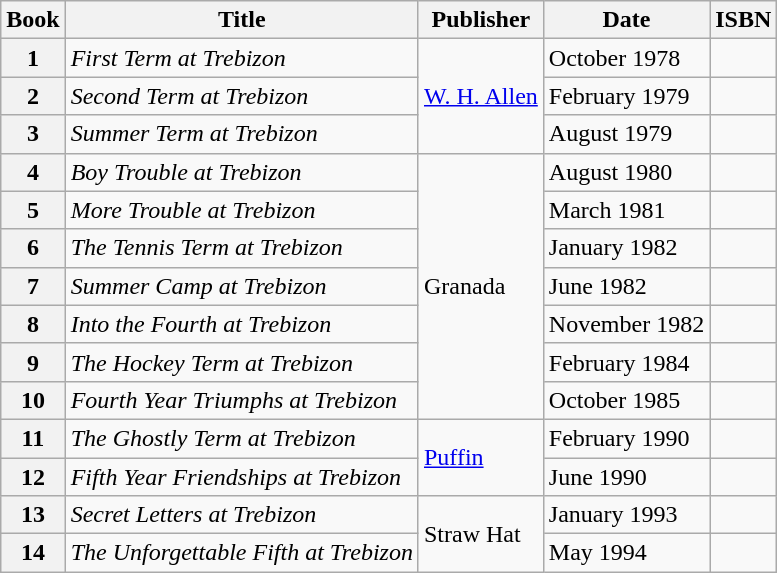<table class="wikitable">
<tr>
<th>Book</th>
<th>Title</th>
<th>Publisher</th>
<th>Date</th>
<th>ISBN</th>
</tr>
<tr>
<th>1</th>
<td><em>First Term at Trebizon</em></td>
<td rowspan="3"><a href='#'>W. H. Allen</a></td>
<td>October 1978</td>
<td></td>
</tr>
<tr>
<th>2</th>
<td><em>Second Term at Trebizon</em></td>
<td>February 1979</td>
<td></td>
</tr>
<tr>
<th>3</th>
<td><em>Summer Term at Trebizon</em></td>
<td>August 1979</td>
<td></td>
</tr>
<tr>
<th>4</th>
<td><em>Boy Trouble at Trebizon</em></td>
<td rowspan="7">Granada</td>
<td>August 1980</td>
<td></td>
</tr>
<tr>
<th>5</th>
<td><em>More Trouble at Trebizon</em></td>
<td>March 1981</td>
<td></td>
</tr>
<tr>
<th>6</th>
<td><em>The Tennis Term at Trebizon</em></td>
<td>January 1982</td>
<td></td>
</tr>
<tr>
<th>7</th>
<td><em>Summer Camp at Trebizon</em></td>
<td>June 1982</td>
<td></td>
</tr>
<tr>
<th>8</th>
<td><em>Into the Fourth at Trebizon</em></td>
<td>November 1982</td>
<td></td>
</tr>
<tr>
<th>9</th>
<td><em>The Hockey Term at Trebizon</em></td>
<td>February 1984</td>
<td></td>
</tr>
<tr>
<th>10</th>
<td><em>Fourth Year Triumphs at Trebizon</em></td>
<td>October 1985</td>
<td></td>
</tr>
<tr>
<th>11</th>
<td><em>The Ghostly Term at Trebizon</em></td>
<td rowspan="2"><a href='#'>Puffin</a></td>
<td>February 1990</td>
<td></td>
</tr>
<tr>
<th>12</th>
<td><em>Fifth Year Friendships at Trebizon</em></td>
<td>June 1990</td>
<td></td>
</tr>
<tr>
<th>13</th>
<td><em>Secret Letters at Trebizon</em></td>
<td rowspan="2">Straw Hat</td>
<td>January 1993</td>
<td></td>
</tr>
<tr>
<th>14</th>
<td><em>The Unforgettable Fifth at Trebizon</em></td>
<td>May 1994</td>
<td></td>
</tr>
</table>
